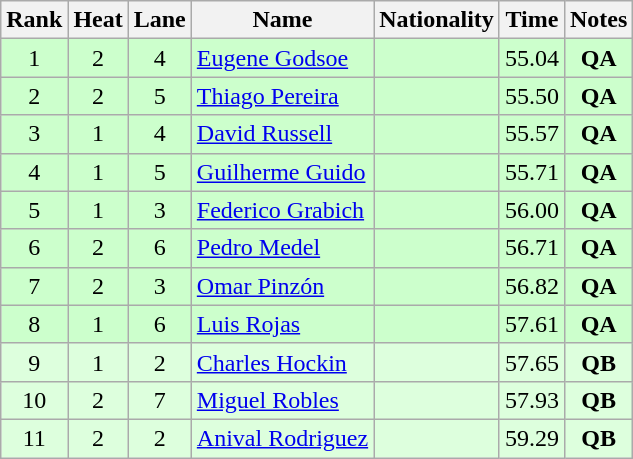<table class="wikitable sortable" style="text-align:center">
<tr>
<th>Rank</th>
<th>Heat</th>
<th>Lane</th>
<th>Name</th>
<th>Nationality</th>
<th>Time</th>
<th>Notes</th>
</tr>
<tr bgcolor=ccffcc>
<td>1</td>
<td>2</td>
<td>4</td>
<td align=left><a href='#'>Eugene Godsoe</a></td>
<td align=left></td>
<td>55.04</td>
<td><strong>QA</strong></td>
</tr>
<tr bgcolor=ccffcc>
<td>2</td>
<td>2</td>
<td>5</td>
<td align=left><a href='#'>Thiago Pereira</a></td>
<td align=left></td>
<td>55.50</td>
<td><strong>QA</strong></td>
</tr>
<tr bgcolor=ccffcc>
<td>3</td>
<td>1</td>
<td>4</td>
<td align=left><a href='#'>David Russell</a></td>
<td align=left></td>
<td>55.57</td>
<td><strong>QA</strong></td>
</tr>
<tr bgcolor=ccffcc>
<td>4</td>
<td>1</td>
<td>5</td>
<td align=left><a href='#'>Guilherme Guido</a></td>
<td align=left></td>
<td>55.71</td>
<td><strong>QA</strong></td>
</tr>
<tr bgcolor=ccffcc>
<td>5</td>
<td>1</td>
<td>3</td>
<td align=left><a href='#'>Federico Grabich</a></td>
<td align=left></td>
<td>56.00</td>
<td><strong>QA</strong></td>
</tr>
<tr bgcolor=ccffcc>
<td>6</td>
<td>2</td>
<td>6</td>
<td align=left><a href='#'>Pedro Medel</a></td>
<td align=left></td>
<td>56.71</td>
<td><strong>QA</strong></td>
</tr>
<tr bgcolor=ccffcc>
<td>7</td>
<td>2</td>
<td>3</td>
<td align=left><a href='#'>Omar Pinzón</a></td>
<td align=left></td>
<td>56.82</td>
<td><strong>QA</strong></td>
</tr>
<tr bgcolor=ccffcc>
<td>8</td>
<td>1</td>
<td>6</td>
<td align=left><a href='#'>Luis Rojas</a></td>
<td align=left></td>
<td>57.61</td>
<td><strong>QA</strong></td>
</tr>
<tr bgcolor=ddffdd>
<td>9</td>
<td>1</td>
<td>2</td>
<td align=left><a href='#'>Charles Hockin</a></td>
<td align=left></td>
<td>57.65</td>
<td><strong>QB</strong></td>
</tr>
<tr bgcolor=ddffdd>
<td>10</td>
<td>2</td>
<td>7</td>
<td align=left><a href='#'>Miguel Robles</a></td>
<td align=left></td>
<td>57.93</td>
<td><strong>QB</strong></td>
</tr>
<tr bgcolor=ddffdd>
<td>11</td>
<td>2</td>
<td>2</td>
<td align=left><a href='#'>Anival Rodriguez</a></td>
<td align=left></td>
<td>59.29</td>
<td><strong>QB</strong></td>
</tr>
</table>
